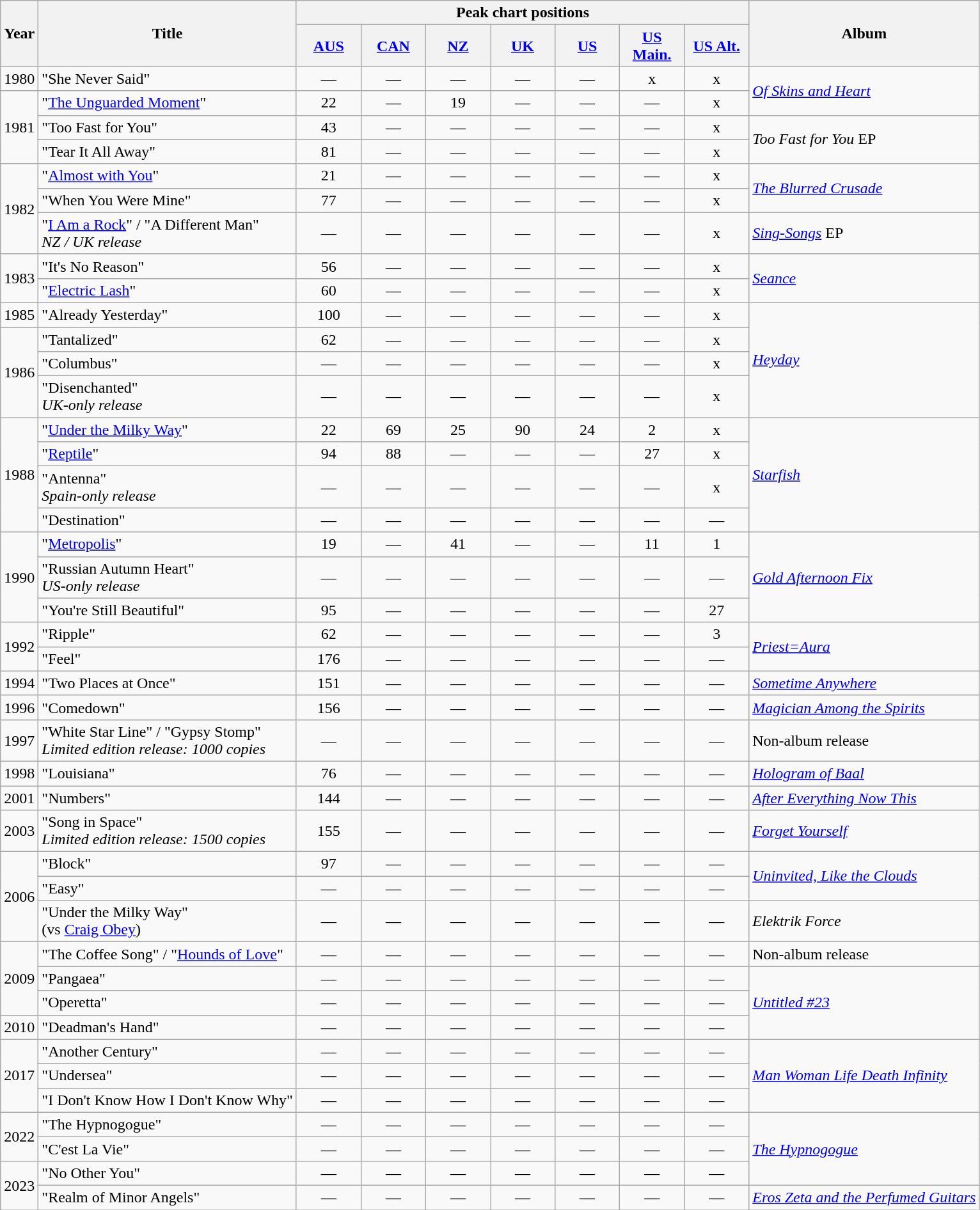<table class="wikitable">
<tr>
<th scope="col" rowspan="2">Year</th>
<th scope="col" rowspan="2">Title</th>
<th scope="col" colspan="7">Peak chart positions</th>
<th scope="col" rowspan="2">Album</th>
</tr>
<tr>
<th scope="col" style="width:60px;"><a href='#'>AUS</a><br></th>
<th scope="col" style="width:60px;"><a href='#'>CAN</a><br></th>
<th scope="col" style="width:60px;"><a href='#'>NZ</a><br></th>
<th scope="col" style="width:60px;"><a href='#'>UK</a></th>
<th scope="col" style="width:60px;"><a href='#'>US</a><br></th>
<th scope="col" style="width:60px;"><a href='#'>US Main.</a><br></th>
<th scope="col" style="width:60px;"><a href='#'>US Alt.</a><br></th>
</tr>
<tr>
<td>1980</td>
<td>"She Never Said"</td>
<td style="text-align:center;">—</td>
<td style="text-align:center;">—</td>
<td style="text-align:center;">—</td>
<td style="text-align:center;">—</td>
<td style="text-align:center;">—</td>
<td style="text-align:center;">x</td>
<td style="text-align:center;">x</td>
<td rowspan="2"><em><a href='#'>Of Skins and Heart</a></em></td>
</tr>
<tr>
<td rowspan="3">1981</td>
<td>"<a href='#'>The Unguarded Moment</a>"</td>
<td style="text-align:center;">22</td>
<td style="text-align:center;">—</td>
<td style="text-align:center;">19</td>
<td style="text-align:center;">—</td>
<td style="text-align:center;">—</td>
<td style="text-align:center;">—</td>
<td style="text-align:center;">x</td>
</tr>
<tr>
<td>"Too Fast for You"</td>
<td style="text-align:center;">43</td>
<td style="text-align:center;">—</td>
<td style="text-align:center;">—</td>
<td style="text-align:center;">—</td>
<td style="text-align:center;">—</td>
<td style="text-align:center;">—</td>
<td style="text-align:center;">x</td>
<td rowspan="2"><em>Too Fast for You</em> EP</td>
</tr>
<tr>
<td>"Tear It All Away"</td>
<td style="text-align:center;">81</td>
<td style="text-align:center;">—</td>
<td style="text-align:center;">—</td>
<td style="text-align:center;">—</td>
<td style="text-align:center;">—</td>
<td style="text-align:center;">—</td>
<td style="text-align:center;">x</td>
</tr>
<tr>
<td rowspan="3">1982</td>
<td>"<a href='#'>Almost with You</a>"</td>
<td style="text-align:center;">21</td>
<td style="text-align:center;">—</td>
<td style="text-align:center;">—</td>
<td style="text-align:center;">—</td>
<td style="text-align:center;">—</td>
<td style="text-align:center;">—</td>
<td style="text-align:center;">x</td>
<td rowspan="2"><em><a href='#'>The Blurred Crusade</a></em></td>
</tr>
<tr>
<td>"When You Were Mine"</td>
<td style="text-align:center;">77</td>
<td style="text-align:center;">—</td>
<td style="text-align:center;">—</td>
<td style="text-align:center;">—</td>
<td style="text-align:center;">—</td>
<td style="text-align:center;">—</td>
<td style="text-align:center;">x</td>
</tr>
<tr>
<td>"<a href='#'>I Am a Rock</a>" / "A Different Man"<br><em> NZ / UK release</em></td>
<td style="text-align:center;">—</td>
<td style="text-align:center;">—</td>
<td style="text-align:center;">—</td>
<td style="text-align:center;">—</td>
<td style="text-align:center;">—</td>
<td style="text-align:center;">—</td>
<td style="text-align:center;">x</td>
<td><em><a href='#'>Sing-Songs</a></em> EP</td>
</tr>
<tr>
<td rowspan="2">1983</td>
<td>"It's No Reason"</td>
<td style="text-align:center;">56</td>
<td style="text-align:center;">—</td>
<td style="text-align:center;">—</td>
<td style="text-align:center;">—</td>
<td style="text-align:center;">—</td>
<td style="text-align:center;">—</td>
<td style="text-align:center;">x</td>
<td rowspan="2"><em><a href='#'>Seance</a></em></td>
</tr>
<tr>
<td>"<a href='#'>Electric Lash</a>"</td>
<td style="text-align:center;">60</td>
<td style="text-align:center;">—</td>
<td style="text-align:center;">—</td>
<td style="text-align:center;">—</td>
<td style="text-align:center;">—</td>
<td style="text-align:center;">—</td>
<td style="text-align:center;">x</td>
</tr>
<tr>
<td>1985</td>
<td>"Already Yesterday"</td>
<td style="text-align:center;">100</td>
<td style="text-align:center;">—</td>
<td style="text-align:center;">—</td>
<td style="text-align:center;">—</td>
<td style="text-align:center;">—</td>
<td style="text-align:center;">—</td>
<td style="text-align:center;">x</td>
<td rowspan="4"><em><a href='#'>Heyday</a></em></td>
</tr>
<tr>
<td rowspan="3">1986</td>
<td>"Tantalized"</td>
<td style="text-align:center;">62</td>
<td style="text-align:center;">—</td>
<td style="text-align:center;">—</td>
<td style="text-align:center;">—</td>
<td style="text-align:center;">—</td>
<td style="text-align:center;">—</td>
<td style="text-align:center;">x</td>
</tr>
<tr>
<td>"Columbus"</td>
<td style="text-align:center;">—</td>
<td style="text-align:center;">—</td>
<td style="text-align:center;">—</td>
<td style="text-align:center;">—</td>
<td style="text-align:center;">—</td>
<td style="text-align:center;">—</td>
<td style="text-align:center;">x</td>
</tr>
<tr>
<td>"Disenchanted" <br><em> UK-only release</em></td>
<td style="text-align:center;">—</td>
<td style="text-align:center;">—</td>
<td style="text-align:center;">—</td>
<td style="text-align:center;">—</td>
<td style="text-align:center;">—</td>
<td style="text-align:center;">—</td>
<td style="text-align:center;">x</td>
</tr>
<tr>
<td rowspan="4">1988</td>
<td>"<a href='#'>Under the Milky Way</a>"</td>
<td style="text-align:center;">22</td>
<td style="text-align:center;">69</td>
<td style="text-align:center;">25</td>
<td style="text-align:center;">90</td>
<td style="text-align:center;">24</td>
<td style="text-align:center;">2</td>
<td style="text-align:center;">x</td>
<td rowspan="4"><em><a href='#'>Starfish</a></em></td>
</tr>
<tr>
<td>"<a href='#'>Reptile</a>"</td>
<td style="text-align:center;">94</td>
<td style="text-align:center;">88</td>
<td style="text-align:center;">—</td>
<td style="text-align:center;">—</td>
<td style="text-align:center;">—</td>
<td style="text-align:center;">27</td>
<td style="text-align:center;">x</td>
</tr>
<tr>
<td>"Antenna" <br><em> Spain-only release</em></td>
<td style="text-align:center;">—</td>
<td style="text-align:center;">—</td>
<td style="text-align:center;">—</td>
<td style="text-align:center;">—</td>
<td style="text-align:center;">—</td>
<td style="text-align:center;">—</td>
<td style="text-align:center;">x</td>
</tr>
<tr>
<td>"Destination"</td>
<td style="text-align:center;">—</td>
<td style="text-align:center;">—</td>
<td style="text-align:center;">—</td>
<td style="text-align:center;">—</td>
<td style="text-align:center;">—</td>
<td style="text-align:center;">—</td>
<td style="text-align:center;">—</td>
</tr>
<tr>
<td rowspan="3">1990</td>
<td>"<a href='#'>Metropolis</a>"</td>
<td style="text-align:center;">19</td>
<td style="text-align:center;">—</td>
<td style="text-align:center;">41</td>
<td style="text-align:center;">—</td>
<td style="text-align:center;">—</td>
<td style="text-align:center;">11</td>
<td style="text-align:center;">1</td>
<td rowspan="3"><em><a href='#'>Gold Afternoon Fix</a></em></td>
</tr>
<tr>
<td>"Russian Autumn Heart" <br><em> US-only release</em></td>
<td style="text-align:center;">—</td>
<td style="text-align:center;">—</td>
<td style="text-align:center;">—</td>
<td style="text-align:center;">—</td>
<td style="text-align:center;">—</td>
<td style="text-align:center;">—</td>
<td style="text-align:center;">—</td>
</tr>
<tr>
<td>"You're Still Beautiful"</td>
<td style="text-align:center;">95</td>
<td style="text-align:center;">—</td>
<td style="text-align:center;">—</td>
<td style="text-align:center;">—</td>
<td style="text-align:center;">—</td>
<td style="text-align:center;">—</td>
<td style="text-align:center;">27</td>
</tr>
<tr>
<td rowspan="2">1992</td>
<td>"Ripple"</td>
<td style="text-align:center;">62</td>
<td style="text-align:center;">—</td>
<td style="text-align:center;">—</td>
<td style="text-align:center;">—</td>
<td style="text-align:center;">—</td>
<td style="text-align:center;">—</td>
<td style="text-align:center;">3</td>
<td rowspan="2"><em><a href='#'>Priest=Aura</a></em></td>
</tr>
<tr>
<td>"Feel"</td>
<td style="text-align:center;">176</td>
<td style="text-align:center;">—</td>
<td style="text-align:center;">—</td>
<td style="text-align:center;">—</td>
<td style="text-align:center;">—</td>
<td style="text-align:center;">—</td>
<td style="text-align:center;">—</td>
</tr>
<tr>
<td>1994</td>
<td>"Two Places at Once"</td>
<td style="text-align:center;">151</td>
<td style="text-align:center;">—</td>
<td style="text-align:center;">—</td>
<td style="text-align:center;">—</td>
<td style="text-align:center;">—</td>
<td style="text-align:center;">—</td>
<td style="text-align:center;">—</td>
<td><em><a href='#'>Sometime Anywhere</a></em></td>
</tr>
<tr>
<td>1996</td>
<td>"Comedown"</td>
<td style="text-align:center;">156</td>
<td style="text-align:center;">—</td>
<td style="text-align:center;">—</td>
<td style="text-align:center;">—</td>
<td style="text-align:center;">—</td>
<td style="text-align:center;">—</td>
<td style="text-align:center;">—</td>
<td><em><a href='#'>Magician Among the Spirits</a></em></td>
</tr>
<tr>
<td>1997</td>
<td>"White Star Line" / "Gypsy Stomp"<br><em> Limited edition release: 1000 copies</em></td>
<td style="text-align:center;">—</td>
<td style="text-align:center;">—</td>
<td style="text-align:center;">—</td>
<td style="text-align:center;">—</td>
<td style="text-align:center;">—</td>
<td style="text-align:center;">—</td>
<td style="text-align:center;">—</td>
<td>Non-album release</td>
</tr>
<tr>
<td>1998</td>
<td>"Louisiana"</td>
<td style="text-align:center;">76</td>
<td style="text-align:center;">—</td>
<td style="text-align:center;">—</td>
<td style="text-align:center;">—</td>
<td style="text-align:center;">—</td>
<td style="text-align:center;">—</td>
<td style="text-align:center;">—</td>
<td><em><a href='#'>Hologram of Baal</a></em></td>
</tr>
<tr>
<td>2001</td>
<td>"Numbers"</td>
<td style="text-align:center;">144</td>
<td style="text-align:center;">—</td>
<td style="text-align:center;">—</td>
<td style="text-align:center;">—</td>
<td style="text-align:center;">—</td>
<td style="text-align:center;">—</td>
<td style="text-align:center;">—</td>
<td><em><a href='#'>After Everything Now This</a></em></td>
</tr>
<tr>
<td>2003</td>
<td>"Song in Space"<br><em> Limited edition release: 1500 copies</em></td>
<td style="text-align:center;">155</td>
<td style="text-align:center;">—</td>
<td style="text-align:center;">—</td>
<td style="text-align:center;">—</td>
<td style="text-align:center;">—</td>
<td style="text-align:center;">—</td>
<td style="text-align:center;">—</td>
<td><em><a href='#'>Forget Yourself</a></em></td>
</tr>
<tr>
<td rowspan="3">2006</td>
<td>"Block"</td>
<td style="text-align:center;">97</td>
<td style="text-align:center;">—</td>
<td style="text-align:center;">—</td>
<td style="text-align:center;">—</td>
<td style="text-align:center;">—</td>
<td style="text-align:center;">—</td>
<td style="text-align:center;">—</td>
<td rowspan="2"><em><a href='#'>Uninvited, Like the Clouds</a></em></td>
</tr>
<tr>
<td>"Easy"</td>
<td style="text-align:center;">—</td>
<td style="text-align:center;">—</td>
<td style="text-align:center;">—</td>
<td style="text-align:center;">—</td>
<td style="text-align:center;">—</td>
<td style="text-align:center;">—</td>
<td style="text-align:center;">—</td>
</tr>
<tr>
<td>"Under the Milky Way" <br> (vs <a href='#'>Craig Obey</a>)</td>
<td style="text-align:center;">—</td>
<td style="text-align:center;">—</td>
<td style="text-align:center;">—</td>
<td style="text-align:center;">—</td>
<td style="text-align:center;">—</td>
<td style="text-align:center;">—</td>
<td style="text-align:center;">—</td>
<td><em>Elektrik Force</em></td>
</tr>
<tr>
<td rowspan="3">2009</td>
<td>"The Coffee Song" / "<a href='#'>Hounds of Love</a>"</td>
<td style="text-align:center;">—</td>
<td style="text-align:center;">—</td>
<td style="text-align:center;">—</td>
<td style="text-align:center;">—</td>
<td style="text-align:center;">—</td>
<td style="text-align:center;">—</td>
<td style="text-align:center;">—</td>
<td>Non-album release</td>
</tr>
<tr>
<td>"Pangaea"</td>
<td style="text-align:center;">—</td>
<td style="text-align:center;">—</td>
<td style="text-align:center;">—</td>
<td style="text-align:center;">—</td>
<td style="text-align:center;">—</td>
<td style="text-align:center;">—</td>
<td style="text-align:center;">—</td>
<td rowspan="3"><em><a href='#'>Untitled #23</a></em></td>
</tr>
<tr>
<td>"Operetta"</td>
<td style="text-align:center;">—</td>
<td style="text-align:center;">—</td>
<td style="text-align:center;">—</td>
<td style="text-align:center;">—</td>
<td style="text-align:center;">—</td>
<td style="text-align:center;">—</td>
<td style="text-align:center;">—</td>
</tr>
<tr>
<td>2010</td>
<td>"Deadman's Hand"</td>
<td style="text-align:center;">—</td>
<td style="text-align:center;">—</td>
<td style="text-align:center;">—</td>
<td style="text-align:center;">—</td>
<td style="text-align:center;">—</td>
<td style="text-align:center;">—</td>
<td style="text-align:center;">—</td>
</tr>
<tr>
<td rowspan="3">2017</td>
<td>"Another Century"</td>
<td style="text-align:center;">—</td>
<td style="text-align:center;">—</td>
<td style="text-align:center;">—</td>
<td style="text-align:center;">—</td>
<td style="text-align:center;">—</td>
<td style="text-align:center;">—</td>
<td style="text-align:center;">—</td>
<td rowspan="3"><em><a href='#'>Man Woman Life Death Infinity</a></em></td>
</tr>
<tr>
<td>"Undersea"</td>
<td style="text-align:center;">—</td>
<td style="text-align:center;">—</td>
<td style="text-align:center;">—</td>
<td style="text-align:center;">—</td>
<td style="text-align:center;">—</td>
<td style="text-align:center;">—</td>
<td style="text-align:center;">—</td>
</tr>
<tr>
<td>"I Don't Know How I Don't Know Why"</td>
<td style="text-align:center;">—</td>
<td style="text-align:center;">—</td>
<td style="text-align:center;">—</td>
<td style="text-align:center;">—</td>
<td style="text-align:center;">—</td>
<td style="text-align:center;">—</td>
<td style="text-align:center;">—</td>
</tr>
<tr>
<td rowspan="2">2022</td>
<td>"The Hypnogogue"</td>
<td style="text-align:center;">—</td>
<td style="text-align:center;">—</td>
<td style="text-align:center;">—</td>
<td style="text-align:center;">—</td>
<td style="text-align:center;">—</td>
<td style="text-align:center;">—</td>
<td style="text-align:center;">—</td>
<td rowspan="3"><em><a href='#'>The Hypnogogue</a></em></td>
</tr>
<tr>
<td>"C'est La Vie"</td>
<td style="text-align:center;">—</td>
<td style="text-align:center;">—</td>
<td style="text-align:center;">—</td>
<td style="text-align:center;">—</td>
<td style="text-align:center;">—</td>
<td style="text-align:center;">—</td>
<td style="text-align:center;">—</td>
</tr>
<tr>
<td rowspan="2">2023</td>
<td>"No Other You"</td>
<td style="text-align:center;">—</td>
<td style="text-align:center;">—</td>
<td style="text-align:center;">—</td>
<td style="text-align:center;">—</td>
<td style="text-align:center;">—</td>
<td style="text-align:center;">—</td>
<td style="text-align:center;">—</td>
</tr>
<tr>
<td>"Realm of Minor Angels"</td>
<td style="text-align:center;">—</td>
<td style="text-align:center;">—</td>
<td style="text-align:center;">—</td>
<td style="text-align:center;">—</td>
<td style="text-align:center;">—</td>
<td style="text-align:center;">—</td>
<td style="text-align:center;">—</td>
<td><em><a href='#'>Eros Zeta and the Perfumed Guitars</a></em></td>
</tr>
</table>
